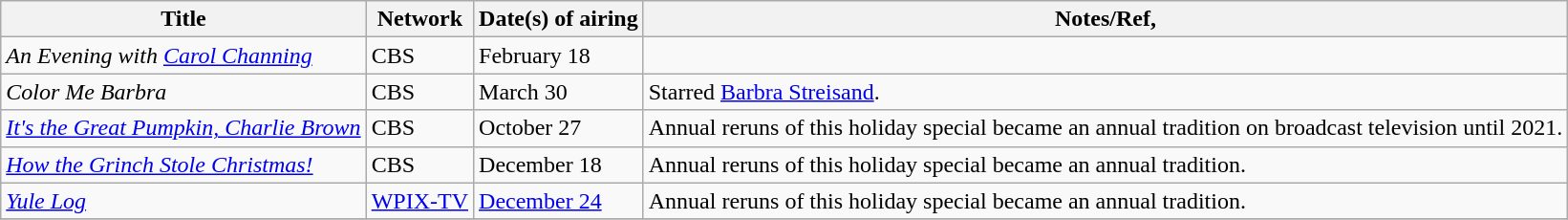<table class=wikitable>
<tr>
<th>Title</th>
<th>Network</th>
<th>Date(s) of airing</th>
<th>Notes/Ref,</th>
</tr>
<tr>
<td><em>An Evening with <a href='#'>Carol Channing</a></em></td>
<td>CBS</td>
<td>February 18</td>
<td></td>
</tr>
<tr>
<td><em>Color Me Barbra</em></td>
<td>CBS</td>
<td>March 30</td>
<td>Starred <a href='#'>Barbra Streisand</a>.</td>
</tr>
<tr>
<td><em><a href='#'>It's the Great Pumpkin, Charlie Brown</a></em></td>
<td>CBS</td>
<td>October 27</td>
<td>Annual reruns of this holiday special became an annual tradition on broadcast television until 2021.</td>
</tr>
<tr>
<td><em><a href='#'>How the Grinch Stole Christmas!</a></em></td>
<td>CBS</td>
<td>December 18</td>
<td>Annual reruns of this holiday special became an annual tradition.</td>
</tr>
<tr>
<td><em><a href='#'>Yule Log</a></em></td>
<td><a href='#'>WPIX-TV</a></td>
<td><a href='#'>December 24</a></td>
<td>Annual reruns of this holiday special became an annual tradition.</td>
</tr>
<tr>
</tr>
</table>
